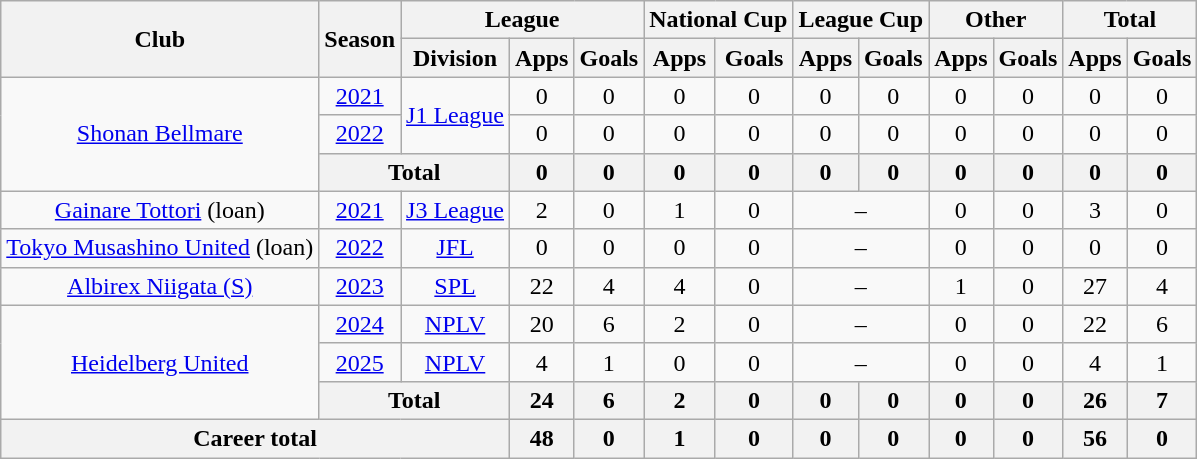<table class="wikitable" style="text-align: center">
<tr>
<th rowspan="2">Club</th>
<th rowspan="2">Season</th>
<th colspan="3">League</th>
<th colspan="2">National Cup</th>
<th colspan="2">League Cup</th>
<th colspan="2">Other</th>
<th colspan="2">Total</th>
</tr>
<tr>
<th>Division</th>
<th>Apps</th>
<th>Goals</th>
<th>Apps</th>
<th>Goals</th>
<th>Apps</th>
<th>Goals</th>
<th>Apps</th>
<th>Goals</th>
<th>Apps</th>
<th>Goals</th>
</tr>
<tr>
<td rowspan="3"><a href='#'>Shonan Bellmare</a></td>
<td><a href='#'>2021</a></td>
<td rowspan="2"><a href='#'>J1 League</a></td>
<td>0</td>
<td>0</td>
<td>0</td>
<td>0</td>
<td>0</td>
<td>0</td>
<td>0</td>
<td>0</td>
<td>0</td>
<td>0</td>
</tr>
<tr>
<td><a href='#'>2022</a></td>
<td>0</td>
<td>0</td>
<td>0</td>
<td>0</td>
<td>0</td>
<td>0</td>
<td>0</td>
<td>0</td>
<td>0</td>
<td>0</td>
</tr>
<tr>
<th colspan=2>Total</th>
<th>0</th>
<th>0</th>
<th>0</th>
<th>0</th>
<th>0</th>
<th>0</th>
<th>0</th>
<th>0</th>
<th>0</th>
<th>0</th>
</tr>
<tr>
<td><a href='#'>Gainare Tottori</a> (loan)</td>
<td><a href='#'>2021</a></td>
<td><a href='#'>J3 League</a></td>
<td>2</td>
<td>0</td>
<td>1</td>
<td>0</td>
<td colspan="2">–</td>
<td>0</td>
<td>0</td>
<td>3</td>
<td>0</td>
</tr>
<tr>
<td><a href='#'>Tokyo Musashino United</a> (loan)</td>
<td><a href='#'>2022</a></td>
<td><a href='#'>JFL</a></td>
<td>0</td>
<td>0</td>
<td>0</td>
<td>0</td>
<td colspan="2">–</td>
<td>0</td>
<td>0</td>
<td>0</td>
<td>0</td>
</tr>
<tr>
<td><a href='#'>Albirex Niigata (S)</a></td>
<td><a href='#'>2023</a></td>
<td><a href='#'>SPL</a></td>
<td>22</td>
<td>4</td>
<td>4</td>
<td>0</td>
<td colspan="2">–</td>
<td>1</td>
<td>0</td>
<td>27</td>
<td>4</td>
</tr>
<tr>
<td rowspan="3"><a href='#'>Heidelberg United</a></td>
<td><a href='#'>2024</a></td>
<td><a href='#'>NPLV</a></td>
<td>20</td>
<td>6</td>
<td>2</td>
<td>0</td>
<td colspan="2">–</td>
<td>0</td>
<td>0</td>
<td>22</td>
<td>6</td>
</tr>
<tr>
<td><a href='#'>2025</a></td>
<td><a href='#'>NPLV</a></td>
<td>4</td>
<td>1</td>
<td>0</td>
<td>0</td>
<td colspan="2">–</td>
<td>0</td>
<td>0</td>
<td>4</td>
<td>1</td>
</tr>
<tr>
<th colspan=2>Total</th>
<th>24</th>
<th>6</th>
<th>2</th>
<th>0</th>
<th>0</th>
<th>0</th>
<th>0</th>
<th>0</th>
<th>26</th>
<th>7</th>
</tr>
<tr>
<th colspan=3>Career total</th>
<th>48</th>
<th>0</th>
<th>1</th>
<th>0</th>
<th>0</th>
<th>0</th>
<th>0</th>
<th>0</th>
<th>56</th>
<th>0</th>
</tr>
</table>
